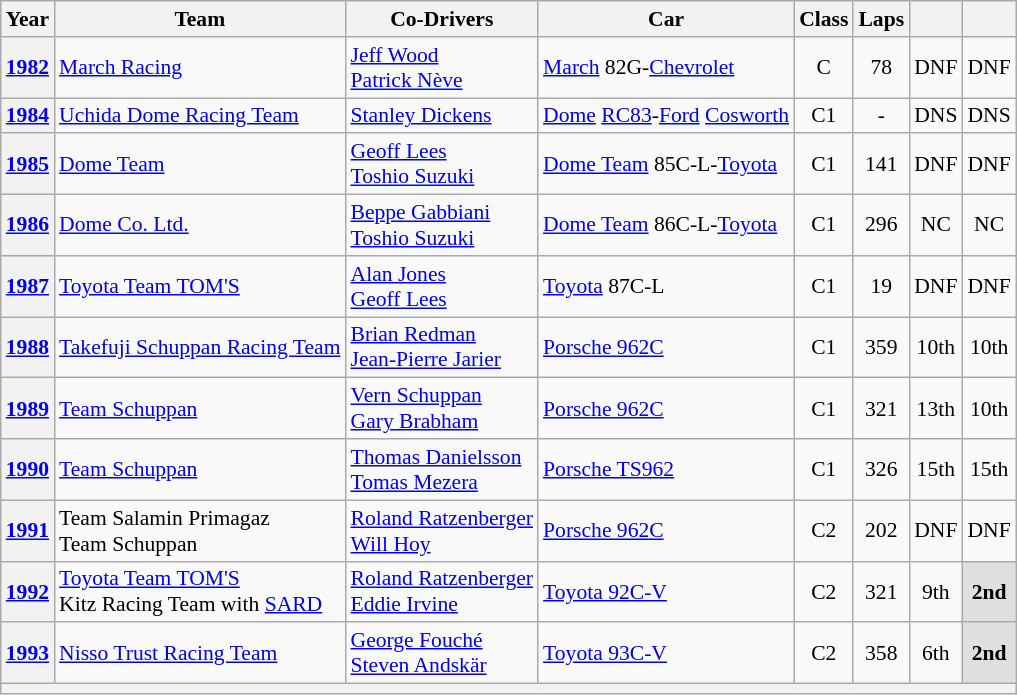<table class="wikitable" style="text-align:center; font-size:90%">
<tr>
<th>Year</th>
<th>Team</th>
<th>Co-Drivers</th>
<th>Car</th>
<th>Class</th>
<th>Laps</th>
<th></th>
<th></th>
</tr>
<tr>
<th><a href='#'>1982</a></th>
<td align="left"> <a href='#'>March Racing</a></td>
<td align="left"> <a href='#'>Jeff Wood</a><br> <a href='#'>Patrick Nève</a></td>
<td align="left"><a href='#'>March</a> 82G-<a href='#'>Chevrolet</a></td>
<td>C</td>
<td>78</td>
<td>DNF</td>
<td>DNF</td>
</tr>
<tr>
<th><a href='#'>1984</a></th>
<td align="left"> <a href='#'>Uchida Dome Racing Team</a></td>
<td align="left"> <a href='#'>Stanley Dickens</a></td>
<td align="left"><a href='#'>Dome</a> <a href='#'>RC83</a>-<a href='#'>Ford</a> <a href='#'>Cosworth</a></td>
<td>C1</td>
<td>-</td>
<td>DNS</td>
<td>DNS</td>
</tr>
<tr>
<th><a href='#'>1985</a></th>
<td align="left"> <a href='#'>Dome Team</a></td>
<td align="left"> <a href='#'>Geoff Lees</a><br> <a href='#'>Toshio Suzuki</a></td>
<td align="left"><a href='#'>Dome Team</a> 85C-L-<a href='#'>Toyota</a></td>
<td>C1</td>
<td>141</td>
<td>DNF</td>
<td>DNF</td>
</tr>
<tr>
<th><a href='#'>1986</a></th>
<td align="left"> <a href='#'>Dome Co. Ltd.</a></td>
<td align="left"> <a href='#'>Beppe Gabbiani</a><br> <a href='#'>Toshio Suzuki</a></td>
<td align="left"><a href='#'>Dome Team</a> 86C-L-<a href='#'>Toyota</a></td>
<td>C1</td>
<td>296</td>
<td>NC</td>
<td>NC</td>
</tr>
<tr>
<th><a href='#'>1987</a></th>
<td align="left"> <a href='#'>Toyota Team TOM'S</a></td>
<td align="left"> <a href='#'>Alan Jones</a><br> <a href='#'>Geoff Lees</a></td>
<td align="left"><a href='#'>Toyota</a> 87C-L</td>
<td>C1</td>
<td>19</td>
<td>DNF</td>
<td>DNF</td>
</tr>
<tr>
<th><a href='#'>1988</a></th>
<td align="left"> <a href='#'>Takefuji Schuppan Racing Team</a></td>
<td align="left"> <a href='#'>Brian Redman</a><br> <a href='#'>Jean-Pierre Jarier</a></td>
<td align="left"><a href='#'>Porsche 962C</a></td>
<td>C1</td>
<td>359</td>
<td>10th</td>
<td>10th</td>
</tr>
<tr>
<th><a href='#'>1989</a></th>
<td align="left"> <a href='#'>Team Schuppan</a></td>
<td align="left"> <a href='#'>Vern Schuppan</a><br> <a href='#'>Gary Brabham</a></td>
<td align="left"><a href='#'>Porsche 962C</a></td>
<td>C1</td>
<td>321</td>
<td>13th</td>
<td>10th</td>
</tr>
<tr>
<th><a href='#'>1990</a></th>
<td align="left"> <a href='#'>Team Schuppan</a></td>
<td align="left"> <a href='#'>Thomas Danielsson</a><br> <a href='#'>Tomas Mezera</a></td>
<td align="left"><a href='#'>Porsche TS962</a></td>
<td>C1</td>
<td>326</td>
<td>15th</td>
<td>15th</td>
</tr>
<tr>
<th><a href='#'>1991</a></th>
<td align="left"> Team Salamin Primagaz<br> Team Schuppan</td>
<td align="left"> <a href='#'>Roland Ratzenberger</a><br> <a href='#'>Will Hoy</a></td>
<td align="left"><a href='#'>Porsche 962C</a></td>
<td>C2</td>
<td>202</td>
<td>DNF</td>
<td>DNF</td>
</tr>
<tr>
<th><a href='#'>1992</a></th>
<td align="left"> <a href='#'>Toyota Team TOM'S</a><br> Kitz Racing Team with <a href='#'>SARD</a></td>
<td align="left"> <a href='#'>Roland Ratzenberger</a><br> <a href='#'>Eddie Irvine</a></td>
<td align="left"><a href='#'>Toyota 92C-V</a></td>
<td>C2</td>
<td>321</td>
<td>9th</td>
<td style="background:#dfdfdf;"><strong>2nd</strong></td>
</tr>
<tr>
<th><a href='#'>1993</a></th>
<td align="left"> <a href='#'>Nisso Trust Racing Team</a></td>
<td align="left"> <a href='#'>George Fouché</a><br> <a href='#'>Steven Andskär</a></td>
<td align="left"><a href='#'>Toyota 93C-V</a></td>
<td>C2</td>
<td>358</td>
<td>6th</td>
<td style="background:#dfdfdf;"><strong>2nd</strong></td>
</tr>
<tr>
<th colspan="8"></th>
</tr>
</table>
